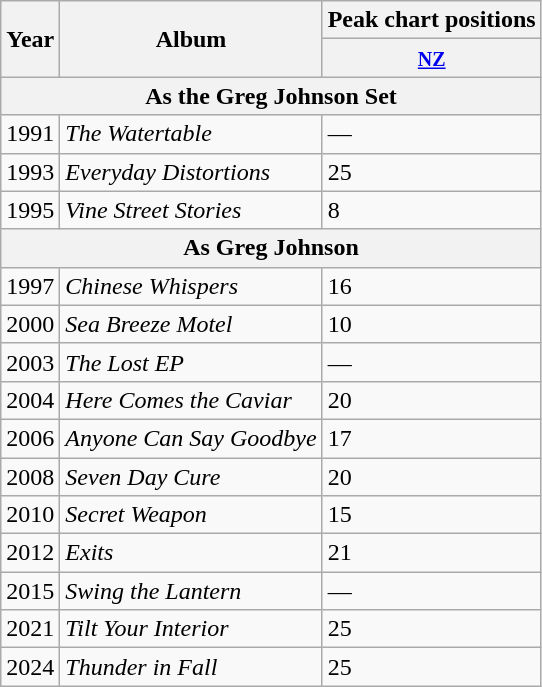<table class="wikitable">
<tr>
<th rowspan="2">Year</th>
<th rowspan="2">Album</th>
<th>Peak chart positions</th>
</tr>
<tr>
<th><small><a href='#'>NZ</a></small></th>
</tr>
<tr>
<th colspan="3">As the Greg Johnson Set</th>
</tr>
<tr>
<td>1991</td>
<td><em>The Watertable</em></td>
<td>—</td>
</tr>
<tr>
<td>1993</td>
<td><em>Everyday Distortions</em></td>
<td>25</td>
</tr>
<tr>
<td>1995</td>
<td><em>Vine Street Stories</em></td>
<td>8</td>
</tr>
<tr>
<th colspan="3">As Greg Johnson</th>
</tr>
<tr>
<td>1997</td>
<td><em>Chinese Whispers</em></td>
<td>16</td>
</tr>
<tr>
<td>2000</td>
<td><em>Sea Breeze Motel</em></td>
<td>10</td>
</tr>
<tr>
<td>2003</td>
<td><em>The Lost EP</em></td>
<td>—</td>
</tr>
<tr>
<td>2004</td>
<td><em>Here Comes the Caviar</em></td>
<td>20</td>
</tr>
<tr>
<td>2006</td>
<td><em>Anyone Can Say Goodbye</em></td>
<td>17</td>
</tr>
<tr>
<td>2008</td>
<td><em>Seven Day Cure</em></td>
<td>20</td>
</tr>
<tr>
<td>2010</td>
<td><em>Secret Weapon</em></td>
<td>15</td>
</tr>
<tr>
<td>2012</td>
<td><em>Exits</em></td>
<td>21</td>
</tr>
<tr>
<td>2015</td>
<td><em>Swing the Lantern</em></td>
<td>—</td>
</tr>
<tr>
<td>2021</td>
<td><em>Tilt Your Interior</em></td>
<td>25<br></td>
</tr>
<tr>
<td>2024</td>
<td><em>Thunder in Fall</em></td>
<td>25<br></td>
</tr>
</table>
